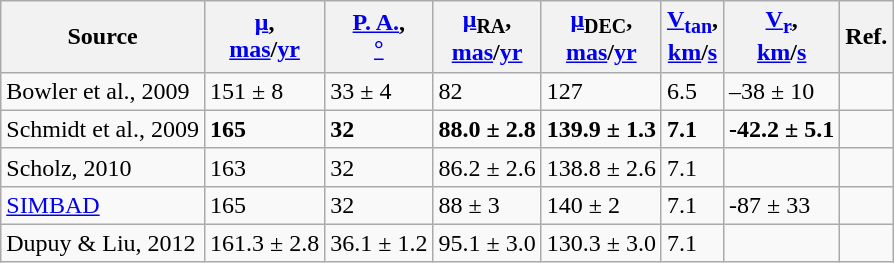<table class="wikitable">
<tr>
<th>Source</th>
<th><a href='#'>μ</a>,<br><a href='#'>mas</a>/<a href='#'>yr</a></th>
<th><a href='#'>P. A.</a>,<br><a href='#'>°</a></th>
<th><a href='#'>μ</a><sub>RA</sub>,<br><a href='#'>mas</a>/<a href='#'>yr</a></th>
<th><a href='#'>μ</a><sub>DEC</sub>,<br><a href='#'>mas</a>/<a href='#'>yr</a></th>
<th><a href='#'>V<sub>tan</sub></a>,<br><a href='#'>km</a>/<a href='#'>s</a></th>
<th><a href='#'>V<sub>r</sub></a>,<br><a href='#'>km</a>/<a href='#'>s</a></th>
<th>Ref.</th>
</tr>
<tr>
<td>Bowler et al., 2009</td>
<td>151 ± 8</td>
<td>33 ± 4</td>
<td>82</td>
<td>127</td>
<td>6.5</td>
<td>–38 ± 10</td>
<td></td>
</tr>
<tr>
<td>Schmidt et al., 2009</td>
<td><strong>165</strong></td>
<td><strong>32</strong></td>
<td><strong>88.0 ± 2.8</strong></td>
<td><strong>139.9 ± 1.3</strong></td>
<td><strong>7.1</strong></td>
<td><strong>-42.2 ± 5.1</strong></td>
<td></td>
</tr>
<tr>
<td>Scholz, 2010</td>
<td>163</td>
<td>32</td>
<td>86.2 ± 2.6</td>
<td>138.8 ± 2.6</td>
<td>7.1</td>
<td></td>
<td></td>
</tr>
<tr>
<td><a href='#'>SIMBAD</a></td>
<td>165</td>
<td>32</td>
<td>88 ± 3</td>
<td>140 ± 2</td>
<td>7.1</td>
<td>-87 ± 33</td>
<td></td>
</tr>
<tr>
<td>Dupuy & Liu, 2012</td>
<td>161.3 ± 2.8</td>
<td>36.1 ± 1.2</td>
<td>95.1 ± 3.0</td>
<td>130.3 ± 3.0</td>
<td>7.1</td>
<td></td>
<td></td>
</tr>
</table>
